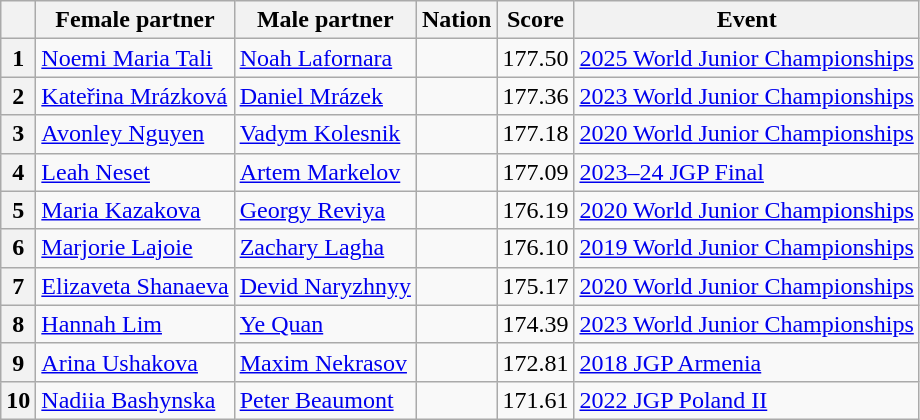<table class="wikitable sortable" style="text-align:left;">
<tr>
<th scope="col"></th>
<th scope="col">Female partner</th>
<th scope="col">Male partner</th>
<th scope="col">Nation</th>
<th scope="col">Score</th>
<th scope="col">Event</th>
</tr>
<tr>
<th scope="row">1</th>
<td><a href='#'>Noemi Maria Tali</a></td>
<td><a href='#'>Noah Lafornara</a></td>
<td></td>
<td style="text-align:center;">177.50</td>
<td><a href='#'>2025 World Junior Championships</a></td>
</tr>
<tr>
<th scope="row">2</th>
<td><a href='#'>Kateřina Mrázková</a></td>
<td><a href='#'>Daniel Mrázek</a></td>
<td></td>
<td style="text-align:center;">177.36</td>
<td><a href='#'>2023 World Junior Championships</a></td>
</tr>
<tr>
<th scope="row">3</th>
<td><a href='#'>Avonley Nguyen</a></td>
<td><a href='#'>Vadym Kolesnik</a></td>
<td></td>
<td style="text-align:center;">177.18</td>
<td><a href='#'>2020 World Junior Championships</a></td>
</tr>
<tr>
<th scope="row">4</th>
<td><a href='#'>Leah Neset</a></td>
<td><a href='#'>Artem Markelov</a></td>
<td></td>
<td style="text-align:center">177.09</td>
<td><a href='#'>2023–24 JGP Final</a></td>
</tr>
<tr>
<th scope="row">5</th>
<td><a href='#'>Maria Kazakova</a></td>
<td><a href='#'>Georgy Reviya</a></td>
<td></td>
<td style="text-align:center;">176.19</td>
<td><a href='#'>2020 World Junior Championships</a></td>
</tr>
<tr>
<th scope="row">6</th>
<td><a href='#'>Marjorie Lajoie</a></td>
<td><a href='#'>Zachary Lagha</a></td>
<td></td>
<td style="text-align:center;">176.10</td>
<td><a href='#'>2019 World Junior Championships</a></td>
</tr>
<tr>
<th scope="row">7</th>
<td><a href='#'>Elizaveta Shanaeva</a></td>
<td><a href='#'>Devid Naryzhnyy</a></td>
<td></td>
<td style="text-align:center;">175.17</td>
<td><a href='#'>2020 World Junior Championships</a></td>
</tr>
<tr>
<th scope="row">8</th>
<td><a href='#'>Hannah Lim</a></td>
<td><a href='#'>Ye Quan</a></td>
<td></td>
<td style="text-align:center;">174.39</td>
<td><a href='#'>2023 World Junior Championships</a></td>
</tr>
<tr>
<th scope="row">9</th>
<td><a href='#'>Arina Ushakova</a></td>
<td><a href='#'>Maxim Nekrasov</a></td>
<td></td>
<td style="text-align:center;">172.81</td>
<td><a href='#'>2018 JGP Armenia</a></td>
</tr>
<tr>
<th scope="row">10</th>
<td><a href='#'>Nadiia Bashynska</a></td>
<td><a href='#'>Peter Beaumont</a></td>
<td></td>
<td style="text-align:center;">171.61</td>
<td><a href='#'>2022 JGP Poland II</a></td>
</tr>
</table>
